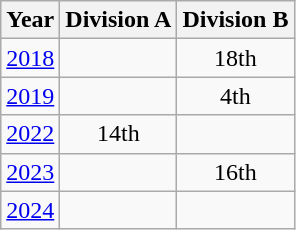<table class="wikitable" style="text-align:center">
<tr>
<th>Year</th>
<th>Division A</th>
<th>Division B</th>
</tr>
<tr>
<td><a href='#'>2018</a></td>
<td></td>
<td>18th</td>
</tr>
<tr>
<td><a href='#'>2019</a></td>
<td></td>
<td>4th</td>
</tr>
<tr>
<td><a href='#'>2022</a></td>
<td>14th</td>
<td></td>
</tr>
<tr>
<td><a href='#'>2023</a></td>
<td></td>
<td>16th</td>
</tr>
<tr>
<td><a href='#'>2024</a></td>
<td></td>
<td></td>
</tr>
</table>
